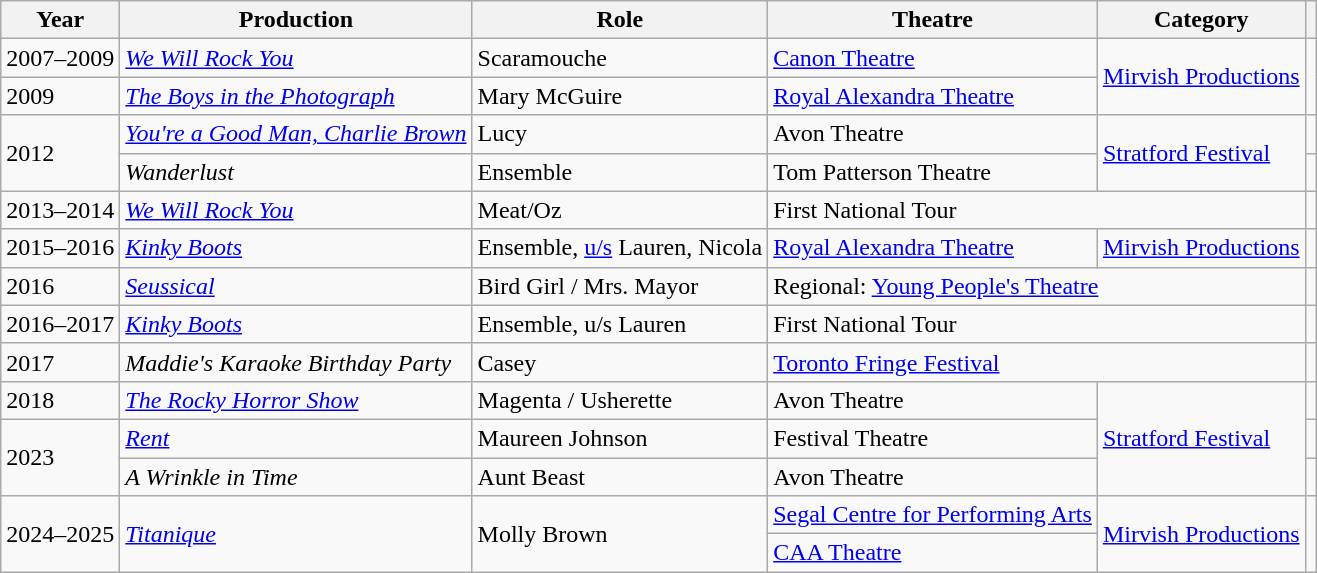<table class="wikitable sortable">
<tr>
<th>Year</th>
<th>Production</th>
<th>Role</th>
<th>Theatre</th>
<th>Category</th>
<th></th>
</tr>
<tr>
<td>2007–2009</td>
<td><em><a href='#'>We Will Rock You</a></em></td>
<td>Scaramouche</td>
<td><a href='#'>Canon Theatre</a></td>
<td rowspan=2><a href='#'>Mirvish Productions</a></td>
<td rowspan=2></td>
</tr>
<tr>
<td>2009</td>
<td><em><a href='#'>The Boys in the Photograph</a></em></td>
<td>Mary McGuire</td>
<td><a href='#'>Royal Alexandra Theatre</a></td>
</tr>
<tr>
<td rowspan=2>2012</td>
<td><em><a href='#'>You're a Good Man, Charlie Brown</a></em></td>
<td>Lucy</td>
<td>Avon Theatre</td>
<td rowspan=2><a href='#'>Stratford Festival</a></td>
<td></td>
</tr>
<tr>
<td><em>Wanderlust</em></td>
<td>Ensemble</td>
<td>Tom Patterson Theatre</td>
<td></td>
</tr>
<tr>
<td>2013–2014</td>
<td><em><a href='#'>We Will Rock You</a></em></td>
<td>Meat/Oz</td>
<td colspan=2>First National Tour</td>
<td></td>
</tr>
<tr>
<td>2015–2016</td>
<td><em><a href='#'>Kinky Boots</a></em></td>
<td>Ensemble, <a href='#'>u/s</a> Lauren, Nicola</td>
<td><a href='#'>Royal Alexandra Theatre</a></td>
<td><a href='#'>Mirvish Productions</a></td>
<td></td>
</tr>
<tr>
<td>2016</td>
<td><em><a href='#'>Seussical</a></em></td>
<td>Bird Girl / Mrs. Mayor</td>
<td colspan=2>Regional: <a href='#'>Young People's Theatre</a></td>
<td></td>
</tr>
<tr>
<td>2016–2017</td>
<td><em><a href='#'>Kinky Boots</a></em></td>
<td>Ensemble, u/s Lauren</td>
<td colspan=2>First National Tour</td>
<td></td>
</tr>
<tr>
<td>2017</td>
<td><em>Maddie's Karaoke Birthday Party</em></td>
<td>Casey</td>
<td colspan=2><a href='#'>Toronto Fringe Festival</a></td>
<td></td>
</tr>
<tr>
<td>2018</td>
<td><em><a href='#'>The Rocky Horror Show</a></em></td>
<td>Magenta / Usherette</td>
<td>Avon Theatre</td>
<td rowspan=3><a href='#'>Stratford Festival</a></td>
<td></td>
</tr>
<tr>
<td rowspan=2>2023</td>
<td><em><a href='#'>Rent</a></em></td>
<td>Maureen Johnson</td>
<td>Festival Theatre</td>
<td></td>
</tr>
<tr>
<td><em>A Wrinkle in Time</em></td>
<td>Aunt Beast</td>
<td>Avon Theatre</td>
<td></td>
</tr>
<tr>
<td rowspan=2>2024–2025</td>
<td rowspan=2><em><a href='#'>Titanique</a></em></td>
<td rowspan=2>Molly Brown</td>
<td><a href='#'>Segal Centre for Performing Arts</a></td>
<td rowspan=2><a href='#'>Mirvish Productions</a></td>
<td rowspan=2></td>
</tr>
<tr>
<td><a href='#'>CAA Theatre</a></td>
</tr>
</table>
